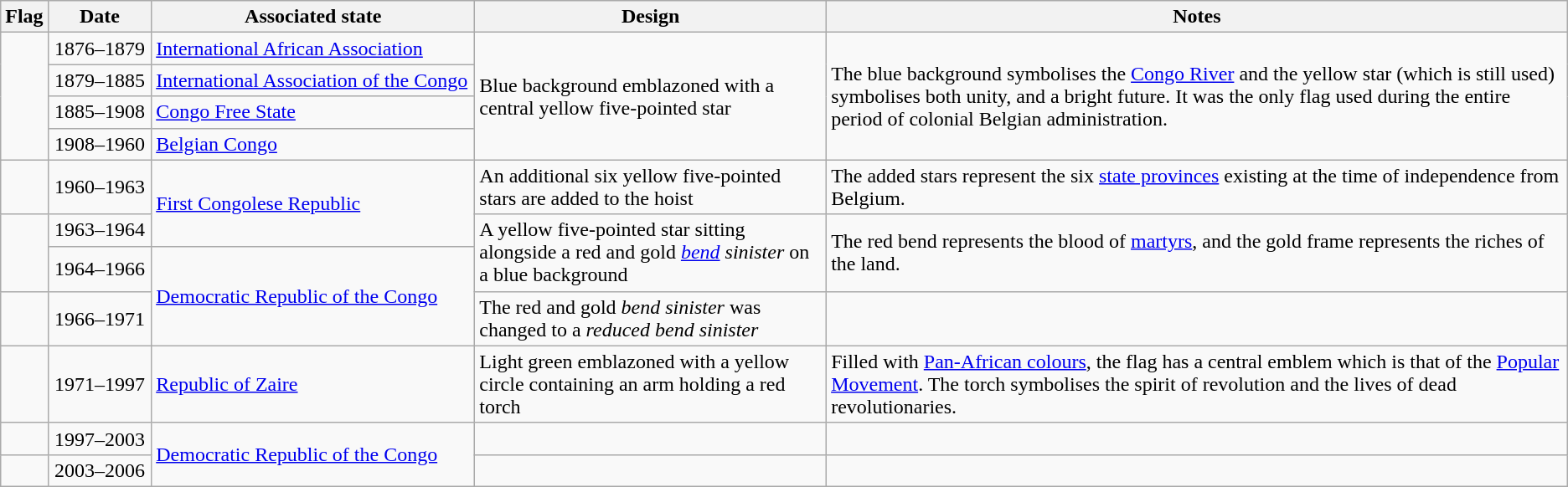<table class="wikitable">
<tr>
<th>Flag</th>
<th width="75px">Date</th>
<th width="250px">Associated state</th>
<th>Design</th>
<th>Notes</th>
</tr>
<tr>
<td rowspan="4"></td>
<td align="center">1876–1879</td>
<td><a href='#'>International African Association</a></td>
<td rowspan="4">Blue background emblazoned with a central yellow five-pointed star</td>
<td rowspan="4">The blue background symbolises the <a href='#'>Congo River</a> and the yellow star (which is still used) symbolises both unity, and a bright future. It was the only flag used during the entire period of colonial Belgian administration.</td>
</tr>
<tr>
<td align="center">1879–1885</td>
<td><a href='#'>International Association of the Congo</a></td>
</tr>
<tr>
<td align="center">1885–1908</td>
<td><a href='#'>Congo Free State</a></td>
</tr>
<tr>
<td align="center">1908–1960</td>
<td><a href='#'>Belgian Congo</a></td>
</tr>
<tr>
<td></td>
<td align="center">1960–1963</td>
<td rowspan="2"><a href='#'>First Congolese Republic</a></td>
<td>An additional six yellow five-pointed stars are added to the hoist</td>
<td>The added stars represent the six <a href='#'>state provinces</a> existing at the time of independence from Belgium.</td>
</tr>
<tr>
<td rowspan="2"></td>
<td align="center">1963–1964</td>
<td rowspan="2">A yellow five-pointed star sitting alongside a red and gold <em><a href='#'>bend</a> sinister</em> on a blue background</td>
<td rowspan="2">The red bend represents the blood of <a href='#'>martyrs</a>, and the gold frame represents the riches of the land.</td>
</tr>
<tr>
<td align="center">1964–1966</td>
<td rowspan="2"><a href='#'>Democratic Republic of the Congo</a></td>
</tr>
<tr>
<td></td>
<td align="center">1966–1971</td>
<td>The red and gold <em>bend sinister</em> was changed to a <em>reduced bend sinister</em></td>
<td></td>
</tr>
<tr>
<td></td>
<td align="center">1971–1997</td>
<td><a href='#'>Republic of Zaire</a></td>
<td>Light green emblazoned with a yellow circle containing an arm holding a red torch</td>
<td>Filled with <a href='#'>Pan-African colours</a>, the flag has a central emblem which is that of the <a href='#'>Popular Movement</a>. The torch symbolises the spirit of revolution and the lives of dead revolutionaries.</td>
</tr>
<tr>
<td></td>
<td align="center">1997–2003</td>
<td rowspan="2"><a href='#'>Democratic Republic of the Congo</a></td>
<td></td>
<td></td>
</tr>
<tr>
<td></td>
<td align="center">2003–2006</td>
<td></td>
<td></td>
</tr>
</table>
